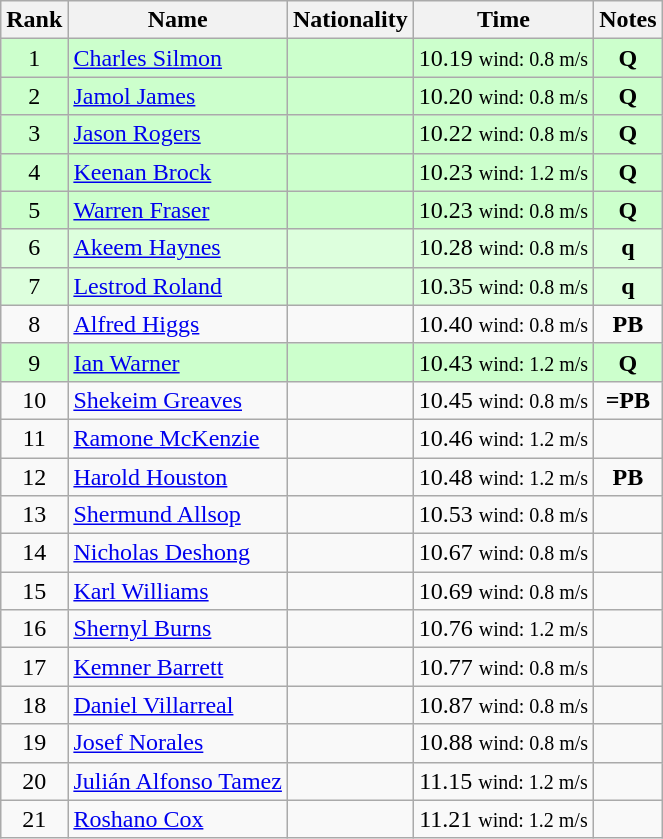<table class="wikitable sortable" style="text-align:center">
<tr>
<th>Rank</th>
<th>Name</th>
<th>Nationality</th>
<th>Time</th>
<th>Notes</th>
</tr>
<tr bgcolor=ccffcc>
<td>1</td>
<td align=left><a href='#'>Charles Silmon</a></td>
<td align=left></td>
<td>10.19 <small>wind: 0.8 m/s</small></td>
<td><strong>Q</strong></td>
</tr>
<tr bgcolor=ccffcc>
<td>2</td>
<td align=left><a href='#'>Jamol James</a></td>
<td align=left></td>
<td>10.20 <small>wind: 0.8 m/s</small></td>
<td><strong>Q</strong></td>
</tr>
<tr bgcolor=ccffcc>
<td>3</td>
<td align=left><a href='#'>Jason Rogers</a></td>
<td align=left></td>
<td>10.22 <small>wind: 0.8 m/s</small></td>
<td><strong>Q</strong></td>
</tr>
<tr bgcolor=ccffcc>
<td>4</td>
<td align=left><a href='#'>Keenan Brock</a></td>
<td align=left></td>
<td>10.23 <small>wind: 1.2 m/s</small></td>
<td><strong>Q</strong></td>
</tr>
<tr bgcolor=ccffcc>
<td>5</td>
<td align=left><a href='#'>Warren Fraser</a></td>
<td align=left></td>
<td>10.23 <small>wind: 0.8 m/s</small></td>
<td><strong>Q</strong></td>
</tr>
<tr bgcolor=ddffdd>
<td>6</td>
<td align=left><a href='#'>Akeem Haynes</a></td>
<td align=left></td>
<td>10.28 <small>wind: 0.8 m/s</small></td>
<td><strong>q</strong></td>
</tr>
<tr bgcolor=ddffdd>
<td>7</td>
<td align=left><a href='#'>Lestrod Roland</a></td>
<td align=left></td>
<td>10.35 <small>wind: 0.8 m/s</small></td>
<td><strong>q</strong></td>
</tr>
<tr>
<td>8</td>
<td align=left><a href='#'>Alfred Higgs</a></td>
<td align=left></td>
<td>10.40 <small>wind: 0.8 m/s</small></td>
<td><strong>PB</strong></td>
</tr>
<tr bgcolor=ccffcc>
<td>9</td>
<td align=left><a href='#'>Ian Warner</a></td>
<td align=left></td>
<td>10.43 <small>wind: 1.2 m/s</small></td>
<td><strong>Q</strong></td>
</tr>
<tr>
<td>10</td>
<td align=left><a href='#'>Shekeim Greaves</a></td>
<td align=left></td>
<td>10.45 <small>wind: 0.8 m/s</small></td>
<td><strong>=PB</strong></td>
</tr>
<tr>
<td>11</td>
<td align=left><a href='#'>Ramone McKenzie</a></td>
<td align=left></td>
<td>10.46 <small>wind: 1.2 m/s</small></td>
<td></td>
</tr>
<tr>
<td>12</td>
<td align=left><a href='#'>Harold Houston</a></td>
<td align=left></td>
<td>10.48 <small>wind: 1.2 m/s</small></td>
<td><strong>PB</strong></td>
</tr>
<tr>
<td>13</td>
<td align=left><a href='#'>Shermund Allsop</a></td>
<td align=left></td>
<td>10.53 <small>wind: 0.8 m/s</small></td>
<td></td>
</tr>
<tr>
<td>14</td>
<td align=left><a href='#'>Nicholas Deshong</a></td>
<td align=left></td>
<td>10.67 <small>wind: 0.8 m/s</small></td>
<td></td>
</tr>
<tr>
<td>15</td>
<td align=left><a href='#'>Karl Williams</a></td>
<td align=left></td>
<td>10.69 <small>wind: 0.8 m/s</small></td>
<td></td>
</tr>
<tr>
<td>16</td>
<td align=left><a href='#'>Shernyl Burns</a></td>
<td align=left></td>
<td>10.76 <small>wind: 1.2 m/s</small></td>
<td></td>
</tr>
<tr>
<td>17</td>
<td align=left><a href='#'>Kemner Barrett</a></td>
<td align=left></td>
<td>10.77 <small>wind: 0.8 m/s</small></td>
<td></td>
</tr>
<tr>
<td>18</td>
<td align=left><a href='#'>Daniel Villarreal</a></td>
<td align=left></td>
<td>10.87 <small>wind: 0.8 m/s</small></td>
<td></td>
</tr>
<tr>
<td>19</td>
<td align=left><a href='#'>Josef Norales</a></td>
<td align=left></td>
<td>10.88 <small>wind: 0.8 m/s</small></td>
<td></td>
</tr>
<tr>
<td>20</td>
<td align=left><a href='#'>Julián Alfonso Tamez</a></td>
<td align=left></td>
<td>11.15 <small>wind: 1.2 m/s</small></td>
<td></td>
</tr>
<tr>
<td>21</td>
<td align=left><a href='#'>Roshano Cox</a></td>
<td align=left></td>
<td>11.21 <small>wind: 1.2 m/s</small></td>
<td></td>
</tr>
</table>
